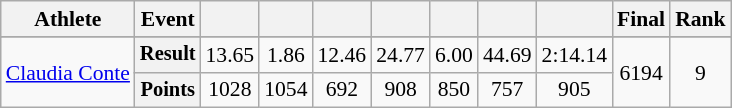<table class=wikitable style=font-size:90%>
<tr>
<th>Athlete</th>
<th>Event</th>
<th></th>
<th></th>
<th></th>
<th></th>
<th></th>
<th></th>
<th></th>
<th>Final</th>
<th>Rank</th>
</tr>
<tr align=center>
</tr>
<tr align=center>
<td rowspan=2 style=text-align:left><a href='#'>Claudia Conte</a></td>
<th style=font-size:95%>Result</th>
<td>13.65 </td>
<td>1.86 </td>
<td>12.46</td>
<td>24.77 </td>
<td>6.00</td>
<td>44.69</td>
<td>2:14.14</td>
<td rowspan=2>6194 </td>
<td rowspan=2>9</td>
</tr>
<tr align=center>
<th style=font-size:95%>Points</th>
<td>1028</td>
<td>1054</td>
<td>692</td>
<td>908</td>
<td>850</td>
<td>757</td>
<td>905</td>
</tr>
</table>
